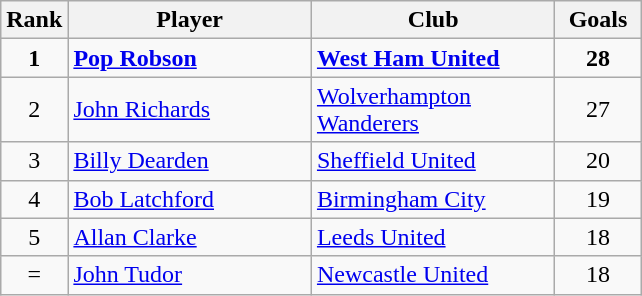<table class="wikitable" style="text-align: left;">
<tr>
<th width=20>Rank</th>
<th width=155>Player</th>
<th width=155>Club</th>
<th width=50>Goals</th>
</tr>
<tr>
<td align=center><strong>1</strong></td>
<td> <strong> <a href='#'>Pop Robson</a> </strong></td>
<td><strong> <a href='#'>West Ham United</a> </strong></td>
<td align=center><strong>28</strong></td>
</tr>
<tr>
<td align=center>2</td>
<td> <a href='#'>John Richards</a></td>
<td><a href='#'>Wolverhampton Wanderers</a></td>
<td align=center>27</td>
</tr>
<tr>
<td align=center>3</td>
<td> <a href='#'>Billy Dearden</a></td>
<td><a href='#'>Sheffield United</a></td>
<td align=center>20</td>
</tr>
<tr>
<td align=center>4</td>
<td> <a href='#'>Bob Latchford</a></td>
<td><a href='#'>Birmingham City</a></td>
<td align=center>19</td>
</tr>
<tr>
<td align=center>5</td>
<td> <a href='#'>Allan Clarke</a></td>
<td><a href='#'>Leeds United</a></td>
<td align=center>18</td>
</tr>
<tr>
<td align=center>=</td>
<td> <a href='#'>John Tudor</a></td>
<td><a href='#'>Newcastle United</a></td>
<td align=center>18</td>
</tr>
</table>
